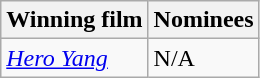<table class="wikitable">
<tr>
<th>Winning film</th>
<th>Nominees</th>
</tr>
<tr>
<td><em><a href='#'>Hero Yang</a></em></td>
<td>N/A</td>
</tr>
</table>
